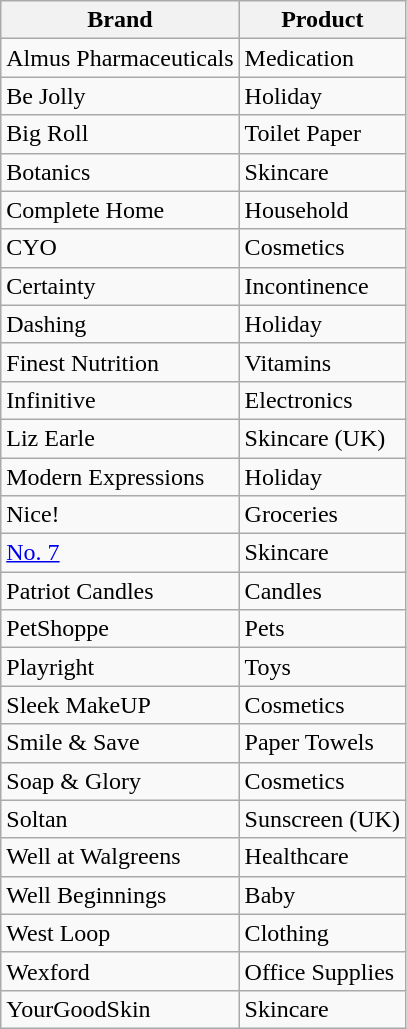<table class="wikitable">
<tr>
<th>Brand</th>
<th>Product</th>
</tr>
<tr>
<td>Almus Pharmaceuticals</td>
<td>Medication</td>
</tr>
<tr>
<td>Be Jolly</td>
<td>Holiday</td>
</tr>
<tr>
<td>Big Roll</td>
<td>Toilet Paper</td>
</tr>
<tr>
<td>Botanics</td>
<td>Skincare</td>
</tr>
<tr>
<td>Complete Home</td>
<td>Household</td>
</tr>
<tr>
<td>CYO</td>
<td>Cosmetics</td>
</tr>
<tr>
<td>Certainty</td>
<td>Incontinence</td>
</tr>
<tr>
<td>Dashing</td>
<td>Holiday</td>
</tr>
<tr>
<td>Finest Nutrition</td>
<td>Vitamins</td>
</tr>
<tr>
<td>Infinitive</td>
<td>Electronics</td>
</tr>
<tr>
<td>Liz Earle</td>
<td>Skincare (UK)</td>
</tr>
<tr>
<td>Modern Expressions</td>
<td>Holiday</td>
</tr>
<tr>
<td>Nice!</td>
<td>Groceries</td>
</tr>
<tr>
<td><a href='#'>No. 7</a></td>
<td>Skincare</td>
</tr>
<tr>
<td>Patriot Candles</td>
<td>Candles</td>
</tr>
<tr>
<td>PetShoppe</td>
<td>Pets</td>
</tr>
<tr>
<td>Playright</td>
<td>Toys</td>
</tr>
<tr>
<td>Sleek MakeUP</td>
<td>Cosmetics</td>
</tr>
<tr>
<td>Smile & Save</td>
<td>Paper Towels</td>
</tr>
<tr>
<td>Soap & Glory</td>
<td>Cosmetics</td>
</tr>
<tr>
<td>Soltan</td>
<td>Sunscreen (UK)</td>
</tr>
<tr>
<td>Well at Walgreens</td>
<td>Healthcare</td>
</tr>
<tr>
<td>Well Beginnings</td>
<td>Baby</td>
</tr>
<tr>
<td>West Loop</td>
<td>Clothing</td>
</tr>
<tr>
<td>Wexford</td>
<td>Office Supplies</td>
</tr>
<tr>
<td>YourGoodSkin</td>
<td>Skincare</td>
</tr>
</table>
